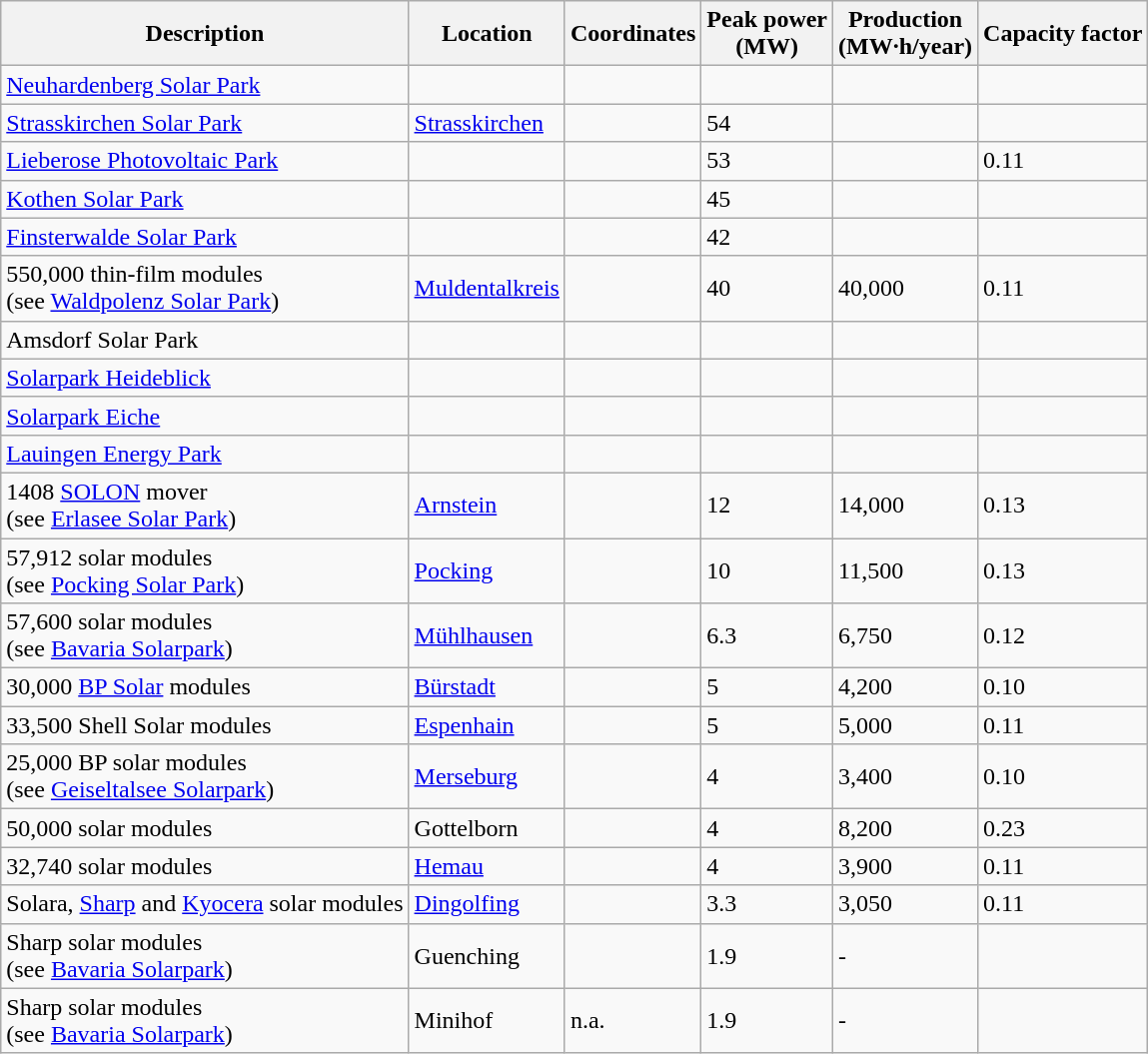<table class="wikitable">
<tr>
<th>Description</th>
<th>Location</th>
<th>Coordinates</th>
<th>Peak power<br> (MW)</th>
<th>Production<br> (MW·h/year)</th>
<th>Capacity factor</th>
</tr>
<tr>
<td><a href='#'>Neuhardenberg Solar Park</a></td>
<td></td>
<td></td>
<td></td>
<td></td>
<td></td>
</tr>
<tr>
<td><a href='#'>Strasskirchen Solar Park</a></td>
<td><a href='#'>Strasskirchen</a></td>
<td></td>
<td>54</td>
<td></td>
<td></td>
</tr>
<tr>
<td><a href='#'>Lieberose Photovoltaic Park</a></td>
<td></td>
<td></td>
<td>53</td>
<td></td>
<td>0.11</td>
</tr>
<tr>
<td><a href='#'>Kothen Solar Park</a></td>
<td></td>
<td></td>
<td>45</td>
<td></td>
<td></td>
</tr>
<tr>
<td><a href='#'>Finsterwalde Solar Park</a></td>
<td></td>
<td></td>
<td>42</td>
<td></td>
<td></td>
</tr>
<tr>
<td>550,000 thin-film modules <br> (see <a href='#'>Waldpolenz Solar Park</a>)</td>
<td><a href='#'>Muldentalkreis</a></td>
<td></td>
<td>40</td>
<td>40,000</td>
<td>0.11</td>
</tr>
<tr>
<td>Amsdorf Solar Park</td>
<td></td>
<td></td>
<td></td>
<td></td>
<td></td>
</tr>
<tr>
<td><a href='#'>Solarpark Heideblick</a></td>
<td></td>
<td></td>
<td></td>
<td></td>
<td></td>
</tr>
<tr>
<td><a href='#'>Solarpark Eiche</a></td>
<td></td>
<td></td>
<td></td>
<td></td>
<td></td>
</tr>
<tr>
<td><a href='#'>Lauingen Energy Park</a></td>
<td></td>
<td></td>
<td></td>
<td></td>
<td></td>
</tr>
<tr>
<td>1408 <a href='#'>SOLON</a> mover <br> (see <a href='#'>Erlasee Solar Park</a>)</td>
<td><a href='#'>Arnstein</a></td>
<td></td>
<td>12</td>
<td>14,000</td>
<td>0.13</td>
</tr>
<tr>
<td>57,912 solar modules <br> (see <a href='#'>Pocking Solar Park</a>)</td>
<td><a href='#'>Pocking</a></td>
<td></td>
<td>10</td>
<td>11,500</td>
<td>0.13</td>
</tr>
<tr>
<td>57,600 solar modules<br>(see <a href='#'>Bavaria Solarpark</a>)</td>
<td><a href='#'>Mühlhausen</a></td>
<td></td>
<td>6.3</td>
<td>6,750</td>
<td>0.12</td>
</tr>
<tr>
<td>30,000 <a href='#'>BP Solar</a> modules</td>
<td><a href='#'>Bürstadt</a></td>
<td></td>
<td>5</td>
<td>4,200</td>
<td>0.10</td>
</tr>
<tr>
<td>33,500 Shell Solar modules</td>
<td><a href='#'>Espenhain</a></td>
<td></td>
<td>5</td>
<td>5,000</td>
<td>0.11</td>
</tr>
<tr>
<td>25,000 BP solar modules<br>(see <a href='#'>Geiseltalsee Solarpark</a>)</td>
<td><a href='#'>Merseburg</a></td>
<td></td>
<td>4</td>
<td>3,400</td>
<td>0.10</td>
</tr>
<tr>
<td>50,000 solar modules</td>
<td>Gottelborn</td>
<td></td>
<td>4</td>
<td>8,200</td>
<td>0.23</td>
</tr>
<tr>
<td>32,740 solar modules</td>
<td><a href='#'>Hemau</a></td>
<td></td>
<td>4</td>
<td>3,900</td>
<td>0.11</td>
</tr>
<tr>
<td>Solara, <a href='#'>Sharp</a> and <a href='#'>Kyocera</a> solar modules</td>
<td><a href='#'>Dingolfing</a></td>
<td></td>
<td>3.3</td>
<td>3,050</td>
<td>0.11</td>
</tr>
<tr>
<td>Sharp solar modules<br>(see <a href='#'>Bavaria Solarpark</a>)</td>
<td>Guenching</td>
<td></td>
<td>1.9</td>
<td>-</td>
<td></td>
</tr>
<tr>
<td>Sharp solar modules<br>(see <a href='#'>Bavaria Solarpark</a>)</td>
<td>Minihof</td>
<td>n.a.</td>
<td>1.9</td>
<td>-</td>
<td></td>
</tr>
</table>
